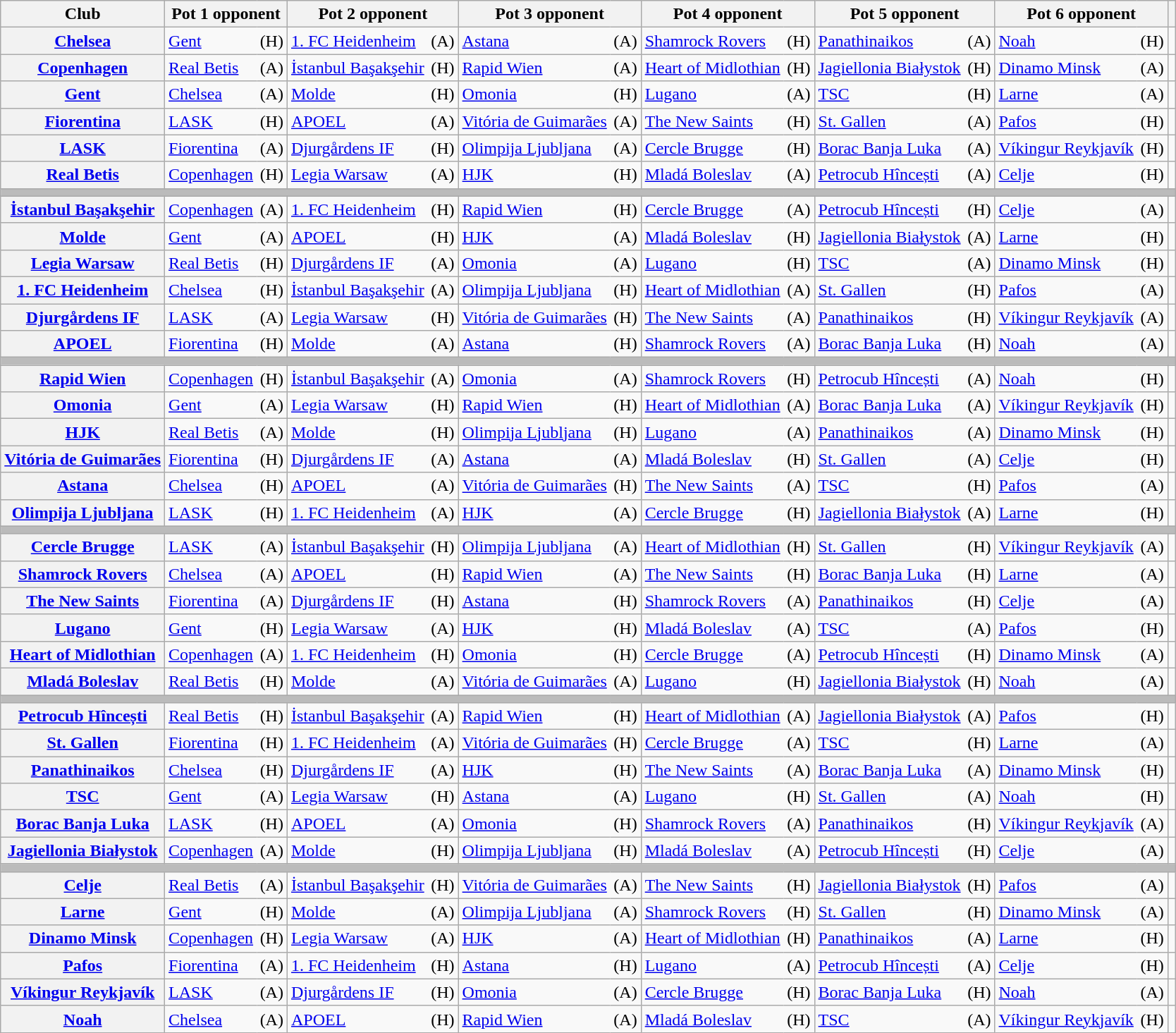<table class="wikitable sortable hover-highlight plainrowheaders sticky-header-multi defaultleft col14right">
<tr>
<th>Club</th>
<th class="unsortable" colspan="2">Pot 1 opponent</th>
<th class="unsortable" colspan="2">Pot 2 opponent</th>
<th class="unsortable" colspan="2">Pot 3 opponent</th>
<th class="unsortable" colspan="2">Pot 4 opponent</th>
<th class="unsortable" colspan="2">Pot 5 opponent</th>
<th class="unsortable" colspan="2">Pot 6 opponent</th>
<th></th>
</tr>
<tr>
<th scope="row"> <a href='#'>Chelsea</a></th>
<td><a href='#'>Gent</a></td>
<td style="border-left-style:hidden">(H)</td>
<td><a href='#'>1. FC Heidenheim</a></td>
<td style="border-left-style:hidden">(A)</td>
<td><a href='#'>Astana</a></td>
<td style="border-left-style:hidden">(A)</td>
<td><a href='#'>Shamrock Rovers</a></td>
<td style="border-left-style:hidden">(H)</td>
<td><a href='#'>Panathinaikos</a></td>
<td style="border-left-style:hidden">(A)</td>
<td><a href='#'>Noah</a></td>
<td style="border-left-style:hidden">(H)</td>
<td></td>
</tr>
<tr>
<th scope="row"> <a href='#'>Copenhagen</a></th>
<td><a href='#'>Real Betis</a></td>
<td style="border-left-style:hidden">(A)</td>
<td><a href='#'>İstanbul Başakşehir</a></td>
<td style="border-left-style:hidden">(H)</td>
<td><a href='#'>Rapid Wien</a></td>
<td style="border-left-style:hidden">(A)</td>
<td><a href='#'>Heart of Midlothian</a></td>
<td style="border-left-style:hidden">(H)</td>
<td><a href='#'>Jagiellonia Białystok</a></td>
<td style="border-left-style:hidden">(H)</td>
<td><a href='#'>Dinamo Minsk</a></td>
<td style="border-left-style:hidden">(A)</td>
<td></td>
</tr>
<tr>
<th scope="row"> <a href='#'>Gent</a></th>
<td><a href='#'>Chelsea</a></td>
<td style="border-left-style:hidden">(A)</td>
<td><a href='#'>Molde</a></td>
<td style="border-left-style:hidden">(H)</td>
<td><a href='#'>Omonia</a></td>
<td style="border-left-style:hidden">(H)</td>
<td><a href='#'>Lugano</a></td>
<td style="border-left-style:hidden">(A)</td>
<td><a href='#'>TSC</a></td>
<td style="border-left-style:hidden">(H)</td>
<td><a href='#'>Larne</a></td>
<td style="border-left-style:hidden">(A)</td>
<td></td>
</tr>
<tr>
<th scope="row"> <a href='#'>Fiorentina</a></th>
<td><a href='#'>LASK</a></td>
<td style="border-left-style:hidden">(H)</td>
<td><a href='#'>APOEL</a></td>
<td style="border-left-style:hidden">(A)</td>
<td><a href='#'>Vitória de Guimarães</a></td>
<td style="border-left-style:hidden">(A)</td>
<td><a href='#'>The New Saints</a></td>
<td style="border-left-style:hidden">(H)</td>
<td><a href='#'>St. Gallen</a></td>
<td style="border-left-style:hidden">(A)</td>
<td><a href='#'>Pafos</a></td>
<td style="border-left-style:hidden">(H)</td>
<td></td>
</tr>
<tr>
<th scope="row"> <a href='#'>LASK</a></th>
<td><a href='#'>Fiorentina</a></td>
<td style="border-left-style:hidden">(A)</td>
<td><a href='#'>Djurgårdens IF</a></td>
<td style="border-left-style:hidden">(H)</td>
<td><a href='#'>Olimpija Ljubljana</a></td>
<td style="border-left-style:hidden">(A)</td>
<td><a href='#'>Cercle Brugge</a></td>
<td style="border-left-style:hidden">(H)</td>
<td><a href='#'>Borac Banja Luka</a></td>
<td style="border-left-style:hidden">(A)</td>
<td><a href='#'>Víkingur Reykjavík</a></td>
<td style="border-left-style:hidden">(H)</td>
<td></td>
</tr>
<tr>
<th scope="row"> <a href='#'>Real Betis</a></th>
<td><a href='#'>Copenhagen</a></td>
<td style="border-left-style:hidden">(H)</td>
<td><a href='#'>Legia Warsaw</a></td>
<td style="border-left-style:hidden">(A)</td>
<td><a href='#'>HJK</a></td>
<td style="border-left-style:hidden">(H)</td>
<td><a href='#'>Mladá Boleslav</a></td>
<td style="border-left-style:hidden">(A)</td>
<td><a href='#'>Petrocub Hîncești</a></td>
<td style="border-left-style:hidden">(A)</td>
<td><a href='#'>Celje</a></td>
<td style="border-left-style:hidden">(H)</td>
<td></td>
</tr>
<tr class="sortbottom">
<td colspan="14" style="background-color:#BBBBBB; line-height:3pt;"></td>
</tr>
<tr>
<th scope="row"> <a href='#'>İstanbul Başakşehir</a></th>
<td><a href='#'>Copenhagen</a></td>
<td style="border-left-style:hidden">(A)</td>
<td><a href='#'>1. FC Heidenheim</a></td>
<td style="border-left-style:hidden">(H)</td>
<td><a href='#'>Rapid Wien</a></td>
<td style="border-left-style:hidden">(H)</td>
<td><a href='#'>Cercle Brugge</a></td>
<td style="border-left-style:hidden">(A)</td>
<td><a href='#'>Petrocub Hîncești</a></td>
<td style="border-left-style:hidden">(H)</td>
<td><a href='#'>Celje</a></td>
<td style="border-left-style:hidden">(A)</td>
<td></td>
</tr>
<tr>
<th scope="row"> <a href='#'>Molde</a></th>
<td><a href='#'>Gent</a></td>
<td style="border-left-style:hidden">(A)</td>
<td><a href='#'>APOEL</a></td>
<td style="border-left-style:hidden">(H)</td>
<td><a href='#'>HJK</a></td>
<td style="border-left-style:hidden">(A)</td>
<td><a href='#'>Mladá Boleslav</a></td>
<td style="border-left-style:hidden">(H)</td>
<td><a href='#'>Jagiellonia Białystok</a></td>
<td style="border-left-style:hidden">(A)</td>
<td><a href='#'>Larne</a></td>
<td style="border-left-style:hidden">(H)</td>
<td></td>
</tr>
<tr>
<th scope="row"> <a href='#'>Legia Warsaw</a></th>
<td><a href='#'>Real Betis</a></td>
<td style="border-left-style:hidden">(H)</td>
<td><a href='#'>Djurgårdens IF</a></td>
<td style="border-left-style:hidden">(A)</td>
<td><a href='#'>Omonia</a></td>
<td style="border-left-style:hidden">(A)</td>
<td><a href='#'>Lugano</a></td>
<td style="border-left-style:hidden">(H)</td>
<td><a href='#'>TSC</a></td>
<td style="border-left-style:hidden">(A)</td>
<td><a href='#'>Dinamo Minsk</a></td>
<td style="border-left-style:hidden">(H)</td>
<td></td>
</tr>
<tr>
<th scope="row"> <a href='#'>1. FC Heidenheim</a></th>
<td><a href='#'>Chelsea</a></td>
<td style="border-left-style:hidden">(H)</td>
<td><a href='#'>İstanbul Başakşehir</a></td>
<td style="border-left-style:hidden">(A)</td>
<td><a href='#'>Olimpija Ljubljana</a></td>
<td style="border-left-style:hidden">(H)</td>
<td><a href='#'>Heart of Midlothian</a></td>
<td style="border-left-style:hidden">(A)</td>
<td><a href='#'>St. Gallen</a></td>
<td style="border-left-style:hidden">(H)</td>
<td><a href='#'>Pafos</a></td>
<td style="border-left-style:hidden">(A)</td>
<td></td>
</tr>
<tr>
<th scope="row"> <a href='#'>Djurgårdens IF</a></th>
<td><a href='#'>LASK</a></td>
<td style="border-left-style:hidden">(A)</td>
<td><a href='#'>Legia Warsaw</a></td>
<td style="border-left-style:hidden">(H)</td>
<td><a href='#'>Vitória de Guimarães</a></td>
<td style="border-left-style:hidden">(H)</td>
<td><a href='#'>The New Saints</a></td>
<td style="border-left-style:hidden">(A)</td>
<td><a href='#'>Panathinaikos</a></td>
<td style="border-left-style:hidden">(H)</td>
<td><a href='#'>Víkingur Reykjavík</a></td>
<td style="border-left-style:hidden">(A)</td>
<td></td>
</tr>
<tr>
<th scope="row"> <a href='#'>APOEL</a></th>
<td><a href='#'>Fiorentina</a></td>
<td style="border-left-style:hidden">(H)</td>
<td><a href='#'>Molde</a></td>
<td style="border-left-style:hidden">(A)</td>
<td><a href='#'>Astana</a></td>
<td style="border-left-style:hidden">(H)</td>
<td><a href='#'>Shamrock Rovers</a></td>
<td style="border-left-style:hidden">(A)</td>
<td><a href='#'>Borac Banja Luka</a></td>
<td style="border-left-style:hidden">(H)</td>
<td><a href='#'>Noah</a></td>
<td style="border-left-style:hidden">(A)</td>
<td></td>
</tr>
<tr class="sortbottom">
<td colspan="14" style="background-color:#BBBBBB; line-height:3pt;"></td>
</tr>
<tr>
<th scope="row"> <a href='#'>Rapid Wien</a></th>
<td><a href='#'>Copenhagen</a></td>
<td style="border-left-style:hidden">(H)</td>
<td><a href='#'>İstanbul Başakşehir</a></td>
<td style="border-left-style:hidden">(A)</td>
<td><a href='#'>Omonia</a></td>
<td style="border-left-style:hidden">(A)</td>
<td><a href='#'>Shamrock Rovers</a></td>
<td style="border-left-style:hidden">(H)</td>
<td><a href='#'>Petrocub Hîncești</a></td>
<td style="border-left-style:hidden">(A)</td>
<td><a href='#'>Noah</a></td>
<td style="border-left-style:hidden">(H)</td>
<td></td>
</tr>
<tr>
<th scope="row"> <a href='#'>Omonia</a></th>
<td><a href='#'>Gent</a></td>
<td style="border-left-style:hidden">(A)</td>
<td><a href='#'>Legia Warsaw</a></td>
<td style="border-left-style:hidden">(H)</td>
<td><a href='#'>Rapid Wien</a></td>
<td style="border-left-style:hidden">(H)</td>
<td><a href='#'>Heart of Midlothian</a></td>
<td style="border-left-style:hidden">(A)</td>
<td><a href='#'>Borac Banja Luka</a></td>
<td style="border-left-style:hidden">(A)</td>
<td><a href='#'>Víkingur Reykjavík</a></td>
<td style="border-left-style:hidden">(H)</td>
<td></td>
</tr>
<tr>
<th scope="row"> <a href='#'>HJK</a></th>
<td><a href='#'>Real Betis</a></td>
<td style="border-left-style:hidden">(A)</td>
<td><a href='#'>Molde</a></td>
<td style="border-left-style:hidden">(H)</td>
<td><a href='#'>Olimpija Ljubljana</a></td>
<td style="border-left-style:hidden">(H)</td>
<td><a href='#'>Lugano</a></td>
<td style="border-left-style:hidden">(A)</td>
<td><a href='#'>Panathinaikos</a></td>
<td style="border-left-style:hidden">(A)</td>
<td><a href='#'>Dinamo Minsk</a></td>
<td style="border-left-style:hidden">(H)</td>
<td></td>
</tr>
<tr>
<th scope="row"> <a href='#'>Vitória de Guimarães</a></th>
<td><a href='#'>Fiorentina</a></td>
<td style="border-left-style:hidden">(H)</td>
<td><a href='#'>Djurgårdens IF</a></td>
<td style="border-left-style:hidden">(A)</td>
<td><a href='#'>Astana</a></td>
<td style="border-left-style:hidden">(A)</td>
<td><a href='#'>Mladá Boleslav</a></td>
<td style="border-left-style:hidden">(H)</td>
<td><a href='#'>St. Gallen</a></td>
<td style="border-left-style:hidden">(A)</td>
<td><a href='#'>Celje</a></td>
<td style="border-left-style:hidden">(H)</td>
<td></td>
</tr>
<tr>
<th scope="row"> <a href='#'>Astana</a></th>
<td><a href='#'>Chelsea</a></td>
<td style="border-left-style:hidden">(H)</td>
<td><a href='#'>APOEL</a></td>
<td style="border-left-style:hidden">(A)</td>
<td><a href='#'>Vitória de Guimarães</a></td>
<td style="border-left-style:hidden">(H)</td>
<td><a href='#'>The New Saints</a></td>
<td style="border-left-style:hidden">(A)</td>
<td><a href='#'>TSC</a></td>
<td style="border-left-style:hidden">(H)</td>
<td><a href='#'>Pafos</a></td>
<td style="border-left-style:hidden">(A)</td>
<td></td>
</tr>
<tr>
<th scope="row"> <a href='#'>Olimpija Ljubljana</a></th>
<td><a href='#'>LASK</a></td>
<td style="border-left-style:hidden">(H)</td>
<td><a href='#'>1. FC Heidenheim</a></td>
<td style="border-left-style:hidden">(A)</td>
<td><a href='#'>HJK</a></td>
<td style="border-left-style:hidden">(A)</td>
<td><a href='#'>Cercle Brugge</a></td>
<td style="border-left-style:hidden">(H)</td>
<td><a href='#'>Jagiellonia Białystok</a></td>
<td style="border-left-style:hidden">(A)</td>
<td><a href='#'>Larne</a></td>
<td style="border-left-style:hidden">(H)</td>
<td></td>
</tr>
<tr class="sortbottom">
<td colspan="14" style="background-color:#BBBBBB; line-height:3pt;"></td>
</tr>
<tr>
<th scope="row"> <a href='#'>Cercle Brugge</a></th>
<td><a href='#'>LASK</a></td>
<td style="border-left-style:hidden">(A)</td>
<td><a href='#'>İstanbul Başakşehir</a></td>
<td style="border-left-style:hidden">(H)</td>
<td><a href='#'>Olimpija Ljubljana</a></td>
<td style="border-left-style:hidden">(A)</td>
<td><a href='#'>Heart of Midlothian</a></td>
<td style="border-left-style:hidden">(H)</td>
<td><a href='#'>St. Gallen</a></td>
<td style="border-left-style:hidden">(H)</td>
<td><a href='#'>Víkingur Reykjavík</a></td>
<td style="border-left-style:hidden">(A)</td>
<td></td>
</tr>
<tr>
<th scope="row"> <a href='#'>Shamrock Rovers</a></th>
<td><a href='#'>Chelsea</a></td>
<td style="border-left-style:hidden">(A)</td>
<td><a href='#'>APOEL</a></td>
<td style="border-left-style:hidden">(H)</td>
<td><a href='#'>Rapid Wien</a></td>
<td style="border-left-style:hidden">(A)</td>
<td><a href='#'>The New Saints</a></td>
<td style="border-left-style:hidden">(H)</td>
<td><a href='#'>Borac Banja Luka</a></td>
<td style="border-left-style:hidden">(H)</td>
<td><a href='#'>Larne</a></td>
<td style="border-left-style:hidden">(A)</td>
<td></td>
</tr>
<tr>
<th scope="row"> <a href='#'>The New Saints</a></th>
<td><a href='#'>Fiorentina</a></td>
<td style="border-left-style:hidden">(A)</td>
<td><a href='#'>Djurgårdens IF</a></td>
<td style="border-left-style:hidden">(H)</td>
<td><a href='#'>Astana</a></td>
<td style="border-left-style:hidden">(H)</td>
<td><a href='#'>Shamrock Rovers</a></td>
<td style="border-left-style:hidden">(A)</td>
<td><a href='#'>Panathinaikos</a></td>
<td style="border-left-style:hidden">(H)</td>
<td><a href='#'>Celje</a></td>
<td style="border-left-style:hidden">(A)</td>
<td></td>
</tr>
<tr>
<th scope="row"> <a href='#'>Lugano</a></th>
<td><a href='#'>Gent</a></td>
<td style="border-left-style:hidden">(H)</td>
<td><a href='#'>Legia Warsaw</a></td>
<td style="border-left-style:hidden">(A)</td>
<td><a href='#'>HJK</a></td>
<td style="border-left-style:hidden">(H)</td>
<td><a href='#'>Mladá Boleslav</a></td>
<td style="border-left-style:hidden">(A)</td>
<td><a href='#'>TSC</a></td>
<td style="border-left-style:hidden">(A)</td>
<td><a href='#'>Pafos</a></td>
<td style="border-left-style:hidden">(H)</td>
<td></td>
</tr>
<tr>
<th scope="row"> <a href='#'>Heart of Midlothian</a></th>
<td><a href='#'>Copenhagen</a></td>
<td style="border-left-style:hidden">(A)</td>
<td><a href='#'>1. FC Heidenheim</a></td>
<td style="border-left-style:hidden">(H)</td>
<td><a href='#'>Omonia</a></td>
<td style="border-left-style:hidden">(H)</td>
<td><a href='#'>Cercle Brugge</a></td>
<td style="border-left-style:hidden">(A)</td>
<td><a href='#'>Petrocub Hîncești</a></td>
<td style="border-left-style:hidden">(H)</td>
<td><a href='#'>Dinamo Minsk</a></td>
<td style="border-left-style:hidden">(A)</td>
<td></td>
</tr>
<tr>
<th scope="row"> <a href='#'>Mladá Boleslav</a></th>
<td><a href='#'>Real Betis</a></td>
<td style="border-left-style:hidden">(H)</td>
<td><a href='#'>Molde</a></td>
<td style="border-left-style:hidden">(A)</td>
<td><a href='#'>Vitória de Guimarães</a></td>
<td style="border-left-style:hidden">(A)</td>
<td><a href='#'>Lugano</a></td>
<td style="border-left-style:hidden">(H)</td>
<td><a href='#'>Jagiellonia Białystok</a></td>
<td style="border-left-style:hidden">(H)</td>
<td><a href='#'>Noah</a></td>
<td style="border-left-style:hidden">(A)</td>
<td></td>
</tr>
<tr class="sortbottom">
<td colspan="14" style="background-color:#BBBBBB; line-height:3pt;"></td>
</tr>
<tr>
<th scope="row"> <a href='#'>Petrocub Hîncești</a></th>
<td><a href='#'>Real Betis</a></td>
<td style="border-left-style:hidden">(H)</td>
<td><a href='#'>İstanbul Başakşehir</a></td>
<td style="border-left-style:hidden">(A)</td>
<td><a href='#'>Rapid Wien</a></td>
<td style="border-left-style:hidden">(H)</td>
<td><a href='#'>Heart of Midlothian</a></td>
<td style="border-left-style:hidden">(A)</td>
<td><a href='#'>Jagiellonia Białystok</a></td>
<td style="border-left-style:hidden">(A)</td>
<td><a href='#'>Pafos</a></td>
<td style="border-left-style:hidden">(H)</td>
<td></td>
</tr>
<tr>
<th scope="row"> <a href='#'>St. Gallen</a></th>
<td><a href='#'>Fiorentina</a></td>
<td style="border-left-style:hidden">(H)</td>
<td><a href='#'>1. FC Heidenheim</a></td>
<td style="border-left-style:hidden">(A)</td>
<td><a href='#'>Vitória de Guimarães</a></td>
<td style="border-left-style:hidden">(H)</td>
<td><a href='#'>Cercle Brugge</a></td>
<td style="border-left-style:hidden">(A)</td>
<td><a href='#'>TSC</a></td>
<td style="border-left-style:hidden">(H)</td>
<td><a href='#'>Larne</a></td>
<td style="border-left-style:hidden">(A)</td>
<td></td>
</tr>
<tr>
<th scope="row"> <a href='#'>Panathinaikos</a></th>
<td><a href='#'>Chelsea</a></td>
<td style="border-left-style:hidden">(H)</td>
<td><a href='#'>Djurgårdens IF</a></td>
<td style="border-left-style:hidden">(A)</td>
<td><a href='#'>HJK</a></td>
<td style="border-left-style:hidden">(H)</td>
<td><a href='#'>The New Saints</a></td>
<td style="border-left-style:hidden">(A)</td>
<td><a href='#'>Borac Banja Luka</a></td>
<td style="border-left-style:hidden">(A)</td>
<td><a href='#'>Dinamo Minsk</a></td>
<td style="border-left-style:hidden">(H)</td>
<td></td>
</tr>
<tr>
<th scope="row"> <a href='#'>TSC</a></th>
<td><a href='#'>Gent</a></td>
<td style="border-left-style:hidden">(A)</td>
<td><a href='#'>Legia Warsaw</a></td>
<td style="border-left-style:hidden">(H)</td>
<td><a href='#'>Astana</a></td>
<td style="border-left-style:hidden">(A)</td>
<td><a href='#'>Lugano</a></td>
<td style="border-left-style:hidden">(H)</td>
<td><a href='#'>St. Gallen</a></td>
<td style="border-left-style:hidden">(A)</td>
<td><a href='#'>Noah</a></td>
<td style="border-left-style:hidden">(H)</td>
<td></td>
</tr>
<tr>
<th scope="row"> <a href='#'>Borac Banja Luka</a></th>
<td><a href='#'>LASK</a></td>
<td style="border-left-style:hidden">(H)</td>
<td><a href='#'>APOEL</a></td>
<td style="border-left-style:hidden">(A)</td>
<td><a href='#'>Omonia</a></td>
<td style="border-left-style:hidden">(H)</td>
<td><a href='#'>Shamrock Rovers</a></td>
<td style="border-left-style:hidden">(A)</td>
<td><a href='#'>Panathinaikos</a></td>
<td style="border-left-style:hidden">(H)</td>
<td><a href='#'>Víkingur Reykjavík</a></td>
<td style="border-left-style:hidden">(A)</td>
<td></td>
</tr>
<tr>
<th scope="row"> <a href='#'>Jagiellonia Białystok</a></th>
<td><a href='#'>Copenhagen</a></td>
<td style="border-left-style:hidden">(A)</td>
<td><a href='#'>Molde</a></td>
<td style="border-left-style:hidden">(H)</td>
<td><a href='#'>Olimpija Ljubljana</a></td>
<td style="border-left-style:hidden">(H)</td>
<td><a href='#'>Mladá Boleslav</a></td>
<td style="border-left-style:hidden">(A)</td>
<td><a href='#'>Petrocub Hîncești</a></td>
<td style="border-left-style:hidden">(H)</td>
<td><a href='#'>Celje</a></td>
<td style="border-left-style:hidden">(A)</td>
<td></td>
</tr>
<tr class="sortbottom">
<td colspan="14" style="background-color:#BBBBBB; line-height:3pt;"></td>
</tr>
<tr>
<th scope="row"> <a href='#'>Celje</a></th>
<td><a href='#'>Real Betis</a></td>
<td style="border-left-style:hidden">(A)</td>
<td><a href='#'>İstanbul Başakşehir</a></td>
<td style="border-left-style:hidden">(H)</td>
<td><a href='#'>Vitória de Guimarães</a></td>
<td style="border-left-style:hidden">(A)</td>
<td><a href='#'>The New Saints</a></td>
<td style="border-left-style:hidden">(H)</td>
<td><a href='#'>Jagiellonia Białystok</a></td>
<td style="border-left-style:hidden">(H)</td>
<td><a href='#'>Pafos</a></td>
<td style="border-left-style:hidden">(A)</td>
<td></td>
</tr>
<tr>
<th scope="row"> <a href='#'>Larne</a></th>
<td><a href='#'>Gent</a></td>
<td style="border-left-style:hidden">(H)</td>
<td><a href='#'>Molde</a></td>
<td style="border-left-style:hidden">(A)</td>
<td><a href='#'>Olimpija Ljubljana</a></td>
<td style="border-left-style:hidden">(A)</td>
<td><a href='#'>Shamrock Rovers</a></td>
<td style="border-left-style:hidden">(H)</td>
<td><a href='#'>St. Gallen</a></td>
<td style="border-left-style:hidden">(H)</td>
<td><a href='#'>Dinamo Minsk</a></td>
<td style="border-left-style:hidden">(A)</td>
<td></td>
</tr>
<tr>
<th scope="row"> <a href='#'>Dinamo Minsk</a></th>
<td><a href='#'>Copenhagen</a></td>
<td style="border-left-style:hidden">(H)</td>
<td><a href='#'>Legia Warsaw</a></td>
<td style="border-left-style:hidden">(A)</td>
<td><a href='#'>HJK</a></td>
<td style="border-left-style:hidden">(A)</td>
<td><a href='#'>Heart of Midlothian</a></td>
<td style="border-left-style:hidden">(H)</td>
<td><a href='#'>Panathinaikos</a></td>
<td style="border-left-style:hidden">(A)</td>
<td><a href='#'>Larne</a></td>
<td style="border-left-style:hidden">(H)</td>
<td></td>
</tr>
<tr>
<th scope="row"> <a href='#'>Pafos</a></th>
<td><a href='#'>Fiorentina</a></td>
<td style="border-left-style:hidden">(A)</td>
<td><a href='#'>1. FC Heidenheim</a></td>
<td style="border-left-style:hidden">(H)</td>
<td><a href='#'>Astana</a></td>
<td style="border-left-style:hidden">(H)</td>
<td><a href='#'>Lugano</a></td>
<td style="border-left-style:hidden">(A)</td>
<td><a href='#'>Petrocub Hîncești</a></td>
<td style="border-left-style:hidden">(A)</td>
<td><a href='#'>Celje</a></td>
<td style="border-left-style:hidden">(H)</td>
<td></td>
</tr>
<tr>
<th scope="row"> <a href='#'>Víkingur Reykjavík</a></th>
<td><a href='#'>LASK</a></td>
<td style="border-left-style:hidden">(A)</td>
<td><a href='#'>Djurgårdens IF</a></td>
<td style="border-left-style:hidden">(H)</td>
<td><a href='#'>Omonia</a></td>
<td style="border-left-style:hidden">(A)</td>
<td><a href='#'>Cercle Brugge</a></td>
<td style="border-left-style:hidden">(H)</td>
<td><a href='#'>Borac Banja Luka</a></td>
<td style="border-left-style:hidden">(H)</td>
<td><a href='#'>Noah</a></td>
<td style="border-left-style:hidden">(A)</td>
<td></td>
</tr>
<tr>
<th scope="row"> <a href='#'>Noah</a></th>
<td><a href='#'>Chelsea</a></td>
<td style="border-left-style:hidden">(A)</td>
<td><a href='#'>APOEL</a></td>
<td style="border-left-style:hidden">(H)</td>
<td><a href='#'>Rapid Wien</a></td>
<td style="border-left-style:hidden">(A)</td>
<td><a href='#'>Mladá Boleslav</a></td>
<td style="border-left-style:hidden">(H)</td>
<td><a href='#'>TSC</a></td>
<td style="border-left-style:hidden">(A)</td>
<td><a href='#'>Víkingur Reykjavík</a></td>
<td style="border-left-style:hidden">(H)</td>
<td></td>
</tr>
</table>
